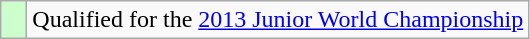<table class="wikitable" style="text-align: left;">
<tr>
<td width=10px bgcolor=#ccffcc></td>
<td>Qualified for the <a href='#'>2013 Junior World Championship</a></td>
</tr>
</table>
